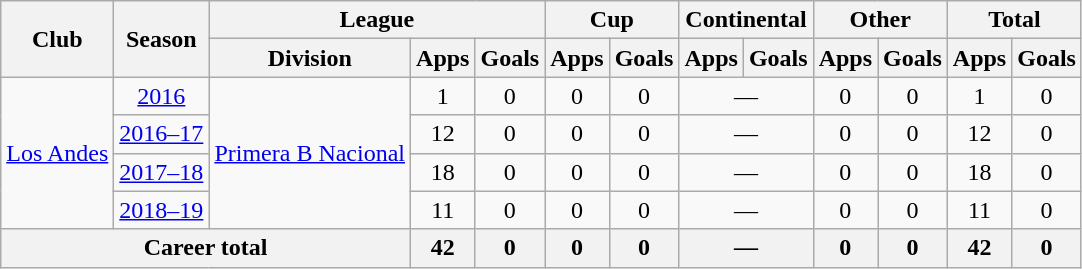<table class="wikitable" style="text-align:center">
<tr>
<th rowspan="2">Club</th>
<th rowspan="2">Season</th>
<th colspan="3">League</th>
<th colspan="2">Cup</th>
<th colspan="2">Continental</th>
<th colspan="2">Other</th>
<th colspan="2">Total</th>
</tr>
<tr>
<th>Division</th>
<th>Apps</th>
<th>Goals</th>
<th>Apps</th>
<th>Goals</th>
<th>Apps</th>
<th>Goals</th>
<th>Apps</th>
<th>Goals</th>
<th>Apps</th>
<th>Goals</th>
</tr>
<tr>
<td rowspan="4"><a href='#'>Los Andes</a></td>
<td><a href='#'>2016</a></td>
<td rowspan="4"><a href='#'>Primera B Nacional</a></td>
<td>1</td>
<td>0</td>
<td>0</td>
<td>0</td>
<td colspan="2">—</td>
<td>0</td>
<td>0</td>
<td>1</td>
<td>0</td>
</tr>
<tr>
<td><a href='#'>2016–17</a></td>
<td>12</td>
<td>0</td>
<td>0</td>
<td>0</td>
<td colspan="2">—</td>
<td>0</td>
<td>0</td>
<td>12</td>
<td>0</td>
</tr>
<tr>
<td><a href='#'>2017–18</a></td>
<td>18</td>
<td>0</td>
<td>0</td>
<td>0</td>
<td colspan="2">—</td>
<td>0</td>
<td>0</td>
<td>18</td>
<td>0</td>
</tr>
<tr>
<td><a href='#'>2018–19</a></td>
<td>11</td>
<td>0</td>
<td>0</td>
<td>0</td>
<td colspan="2">—</td>
<td>0</td>
<td>0</td>
<td>11</td>
<td>0</td>
</tr>
<tr>
<th colspan="3">Career total</th>
<th>42</th>
<th>0</th>
<th>0</th>
<th>0</th>
<th colspan="2">—</th>
<th>0</th>
<th>0</th>
<th>42</th>
<th>0</th>
</tr>
</table>
